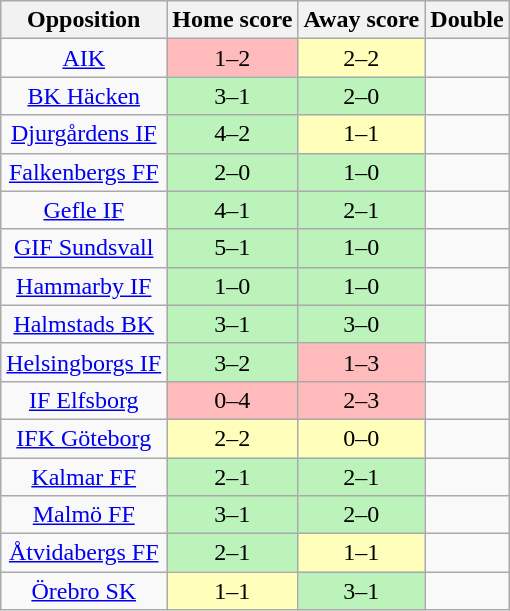<table class="wikitable" style="text-align: center;">
<tr>
<th>Opposition</th>
<th>Home score</th>
<th>Away score</th>
<th>Double</th>
</tr>
<tr>
<td><a href='#'>AIK</a></td>
<td bgcolor=#FFBBBB>1–2</td>
<td bgcolor=#FFFFBB>2–2</td>
<td></td>
</tr>
<tr>
<td><a href='#'>BK Häcken</a></td>
<td bgcolor=#BBF3BB>3–1</td>
<td bgcolor=#BBF3BB>2–0</td>
<td></td>
</tr>
<tr>
<td><a href='#'>Djurgårdens IF</a></td>
<td bgcolor=#BBF3BB>4–2</td>
<td bgcolor=#FFFFBB>1–1</td>
<td></td>
</tr>
<tr>
<td><a href='#'>Falkenbergs FF</a></td>
<td bgcolor=#BBF3BB>2–0</td>
<td bgcolor=#BBF3BB>1–0</td>
<td></td>
</tr>
<tr>
<td><a href='#'>Gefle IF</a></td>
<td bgcolor=#BBF3BB>4–1</td>
<td bgcolor=#BBF3BB>2–1</td>
<td></td>
</tr>
<tr>
<td><a href='#'>GIF Sundsvall</a></td>
<td bgcolor=#BBF3BB>5–1</td>
<td bgcolor=#BBF3BB>1–0</td>
<td></td>
</tr>
<tr>
<td><a href='#'>Hammarby IF</a></td>
<td bgcolor=#BBF3BB>1–0</td>
<td bgcolor=#BBF3BB>1–0</td>
<td></td>
</tr>
<tr>
<td><a href='#'>Halmstads BK</a></td>
<td bgcolor=#BBF3BB>3–1</td>
<td bgcolor=#BBF3BB>3–0</td>
<td></td>
</tr>
<tr>
<td><a href='#'>Helsingborgs IF</a></td>
<td bgcolor=#BBF3BB>3–2</td>
<td bgcolor=#FFBBBB>1–3</td>
<td></td>
</tr>
<tr>
<td><a href='#'>IF Elfsborg</a></td>
<td bgcolor=#FFBBBB>0–4</td>
<td bgcolor=#FFBBBB>2–3</td>
<td></td>
</tr>
<tr>
<td><a href='#'>IFK Göteborg</a></td>
<td bgcolor=#FFFFBB>2–2</td>
<td bgcolor=#FFFFBB>0–0</td>
<td></td>
</tr>
<tr>
<td><a href='#'>Kalmar FF</a></td>
<td bgcolor=#BBF3BB>2–1</td>
<td bgcolor=#BBF3BB>2–1</td>
<td></td>
</tr>
<tr>
<td><a href='#'>Malmö FF</a></td>
<td bgcolor=#BBF3BB>3–1</td>
<td bgcolor=#BBF3BB>2–0</td>
<td></td>
</tr>
<tr>
<td><a href='#'>Åtvidabergs FF</a></td>
<td bgcolor=#BBF3BB>2–1</td>
<td bgcolor=#FFFFBB>1–1</td>
<td></td>
</tr>
<tr>
<td><a href='#'>Örebro SK</a></td>
<td bgcolor=#FFFFBB>1–1</td>
<td bgcolor=#BBF3BB>3–1</td>
<td></td>
</tr>
</table>
